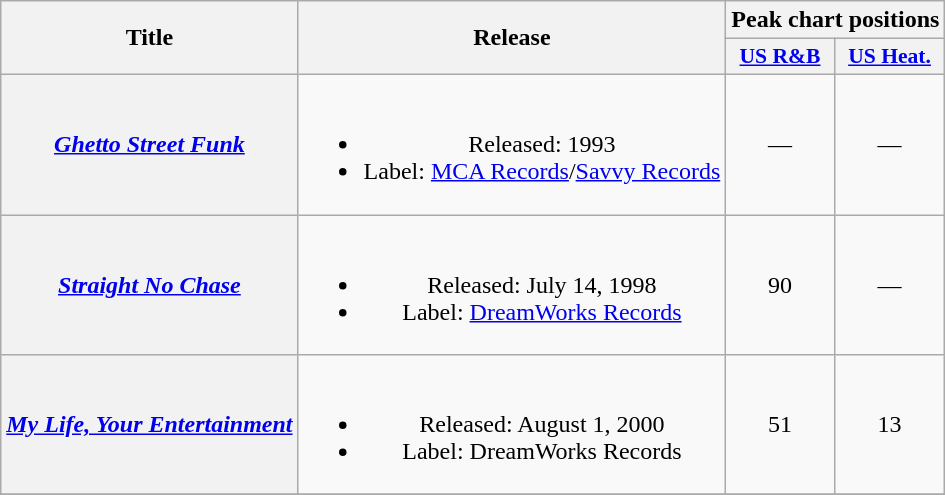<table class="wikitable plainrowheaders" style="text-align:center;">
<tr>
<th rowspan="2">Title</th>
<th rowspan="2">Release</th>
<th colspan="2">Peak chart positions</th>
</tr>
<tr>
<th scope="col" style="font-size:90%; "><a href='#'>US R&B</a></th>
<th scope="col" style="font-size:90%; "><a href='#'>US Heat.</a></th>
</tr>
<tr>
<th scope="row"><em><a href='#'>Ghetto Street Funk</a></em></th>
<td><br><ul><li>Released: 1993</li><li>Label: <a href='#'>MCA Records</a>/<a href='#'>Savvy Records</a></li></ul></td>
<td style="text-align:center;">—</td>
<td style="text-align:center;">—</td>
</tr>
<tr>
<th scope="row"><em><a href='#'>Straight No Chase</a></em></th>
<td><br><ul><li>Released: July 14, 1998</li><li>Label: <a href='#'>DreamWorks Records</a></li></ul></td>
<td style="text-align:center;">90</td>
<td style="text-align:center;">—</td>
</tr>
<tr>
<th scope="row"><em><a href='#'>My Life, Your Entertainment</a></em></th>
<td><br><ul><li>Released: August 1, 2000</li><li>Label: DreamWorks Records</li></ul></td>
<td style="text-align:center;">51</td>
<td style="text-align:center;">13</td>
</tr>
<tr>
</tr>
</table>
